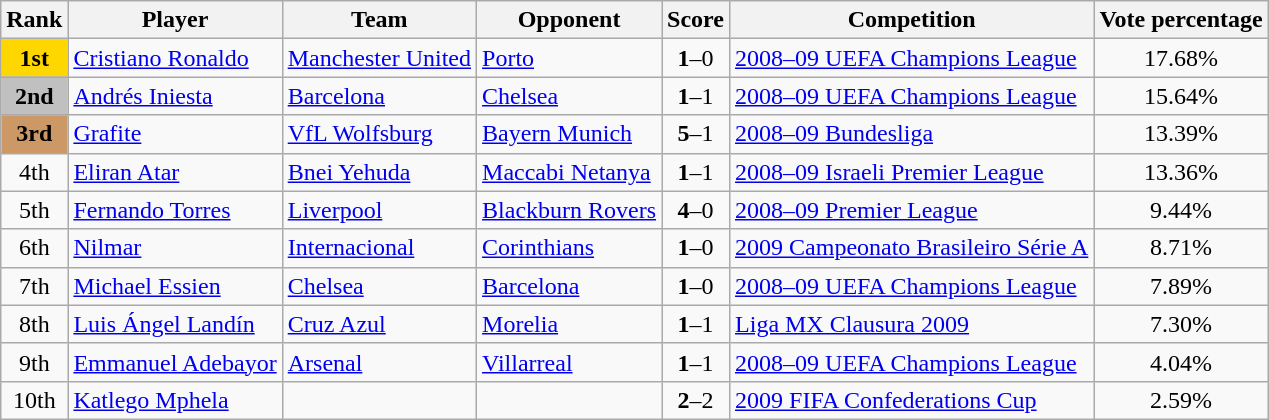<table class="wikitable">
<tr>
<th>Rank</th>
<th>Player</th>
<th>Team</th>
<th>Opponent</th>
<th>Score</th>
<th>Competition</th>
<th>Vote percentage</th>
</tr>
<tr>
<td scope=col style="background-color: gold" align="center"><strong>1st</strong></td>
<td> <a href='#'>Cristiano Ronaldo</a></td>
<td> <a href='#'>Manchester United</a></td>
<td> <a href='#'>Porto</a></td>
<td align="center"><strong>1</strong>–0</td>
<td><a href='#'>2008–09 UEFA Champions League</a></td>
<td align="center">17.68%</td>
</tr>
<tr>
<td scope=col style="background-color: silver" align="center"><strong>2nd</strong></td>
<td> <a href='#'>Andrés Iniesta</a></td>
<td> <a href='#'>Barcelona</a></td>
<td> <a href='#'>Chelsea</a></td>
<td align="center"><strong>1</strong>–1</td>
<td><a href='#'>2008–09 UEFA Champions League</a></td>
<td align="center">15.64%</td>
</tr>
<tr>
<td scope=col style="background-color: #cc9966" align="center"><strong>3rd</strong></td>
<td> <a href='#'>Grafite</a></td>
<td> <a href='#'>VfL Wolfsburg</a></td>
<td> <a href='#'>Bayern Munich</a></td>
<td align="center"><strong>5</strong>–1</td>
<td><a href='#'>2008–09 Bundesliga</a></td>
<td align="center">13.39%</td>
</tr>
<tr>
<td align="center">4th</td>
<td> <a href='#'>Eliran Atar</a></td>
<td> <a href='#'>Bnei Yehuda</a></td>
<td> <a href='#'>Maccabi Netanya</a></td>
<td align="center"><strong>1</strong>–1</td>
<td><a href='#'>2008–09 Israeli Premier League</a></td>
<td align="center">13.36%</td>
</tr>
<tr>
<td align="center">5th</td>
<td> <a href='#'>Fernando Torres</a></td>
<td> <a href='#'>Liverpool</a></td>
<td> <a href='#'>Blackburn Rovers</a></td>
<td align="center"><strong>4</strong>–0</td>
<td><a href='#'>2008–09 Premier League</a></td>
<td align="center">9.44%</td>
</tr>
<tr>
<td align="center">6th</td>
<td> <a href='#'>Nilmar</a></td>
<td> <a href='#'>Internacional</a></td>
<td> <a href='#'>Corinthians</a></td>
<td align="center"><strong>1</strong>–0</td>
<td><a href='#'>2009 Campeonato Brasileiro Série A</a></td>
<td align="center">8.71%</td>
</tr>
<tr>
<td align="center">7th</td>
<td> <a href='#'>Michael Essien</a></td>
<td> <a href='#'>Chelsea</a></td>
<td> <a href='#'>Barcelona</a></td>
<td align="center"><strong>1</strong>–0</td>
<td><a href='#'>2008–09 UEFA Champions League</a></td>
<td align="center">7.89%</td>
</tr>
<tr>
<td align="center">8th</td>
<td> <a href='#'>Luis Ángel Landín</a></td>
<td> <a href='#'>Cruz Azul</a></td>
<td> <a href='#'>Morelia</a></td>
<td align="center"><strong>1</strong>–1</td>
<td><a href='#'>Liga MX Clausura 2009</a></td>
<td align="center">7.30%</td>
</tr>
<tr>
<td align="center">9th</td>
<td> <a href='#'>Emmanuel Adebayor</a></td>
<td> <a href='#'>Arsenal</a></td>
<td> <a href='#'>Villarreal</a></td>
<td align="center"><strong>1</strong>–1</td>
<td><a href='#'>2008–09 UEFA Champions League</a></td>
<td align="center">4.04%</td>
</tr>
<tr>
<td align="center">10th</td>
<td> <a href='#'>Katlego Mphela</a></td>
<td></td>
<td></td>
<td align="center"><strong>2</strong>–2</td>
<td><a href='#'>2009 FIFA Confederations Cup</a></td>
<td align="center">2.59%</td>
</tr>
</table>
